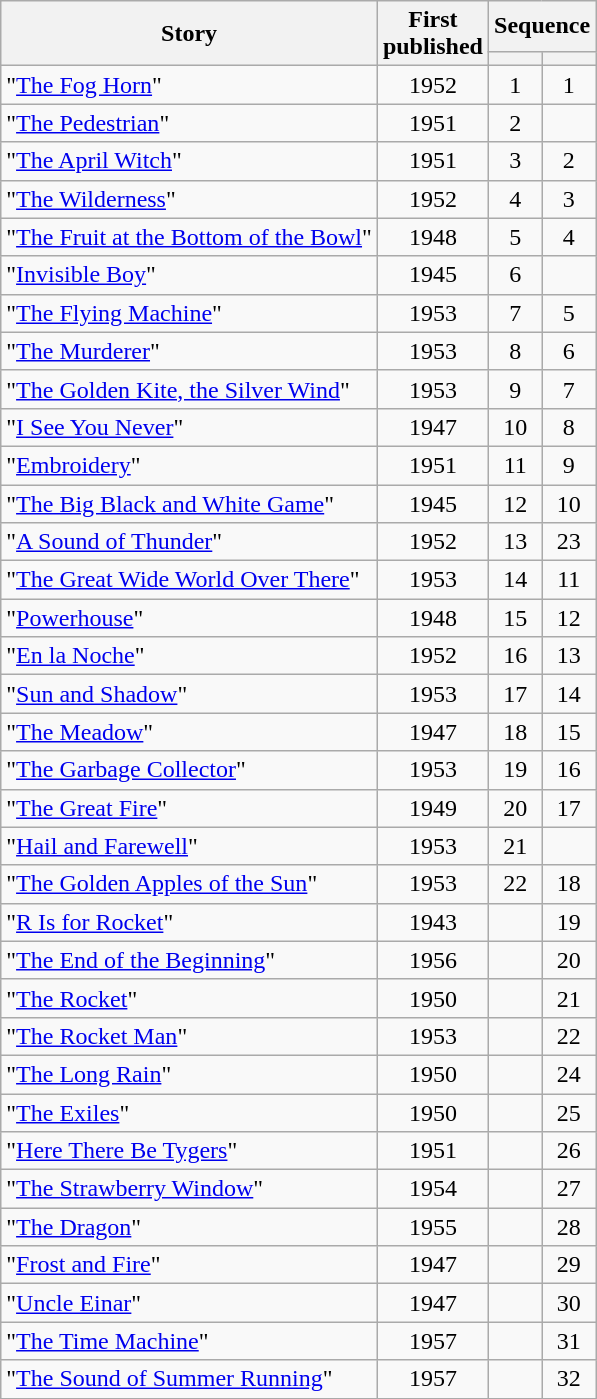<table class="wikitable sortable" style="text-align:center">
<tr>
<th scope="col" rowspan="2">Story</th>
<th scope="col" rowspan="2" data-sort-type="number">First<br>published</th>
<th scope="col" colspan="2" data-sort-type="number">Sequence</th>
</tr>
<tr>
<th scope="col" data-sort-type="number"></th>
<th scope="col" data-sort-type="number"></th>
</tr>
<tr>
<td style="text-align:left">"<a href='#'>The Fog Horn</a>"</td>
<td>1952</td>
<td>1</td>
<td>1</td>
</tr>
<tr>
<td style="text-align:left">"<a href='#'>The Pedestrian</a>"</td>
<td>1951</td>
<td>2</td>
<td></td>
</tr>
<tr>
<td style="text-align:left">"<a href='#'>The April Witch</a>"</td>
<td>1951</td>
<td>3</td>
<td>2</td>
</tr>
<tr>
<td style="text-align:left">"<a href='#'>The Wilderness</a>"</td>
<td>1952</td>
<td>4</td>
<td>3</td>
</tr>
<tr>
<td style="text-align:left">"<a href='#'>The Fruit at the Bottom of the Bowl</a>"</td>
<td>1948</td>
<td>5</td>
<td>4</td>
</tr>
<tr>
<td style="text-align:left">"<a href='#'>Invisible Boy</a>"</td>
<td>1945</td>
<td>6</td>
<td></td>
</tr>
<tr>
<td style="text-align:left">"<a href='#'>The Flying Machine</a>"</td>
<td>1953</td>
<td>7</td>
<td>5</td>
</tr>
<tr>
<td style="text-align:left">"<a href='#'>The Murderer</a>"</td>
<td>1953</td>
<td>8</td>
<td>6</td>
</tr>
<tr>
<td style="text-align:left">"<a href='#'>The Golden Kite, the Silver Wind</a>"</td>
<td>1953</td>
<td>9</td>
<td>7</td>
</tr>
<tr>
<td style="text-align:left">"<a href='#'>I See You Never</a>"</td>
<td>1947</td>
<td>10</td>
<td>8</td>
</tr>
<tr>
<td style="text-align:left">"<a href='#'>Embroidery</a>"</td>
<td>1951</td>
<td>11</td>
<td>9</td>
</tr>
<tr>
<td style="text-align:left">"<a href='#'>The Big Black and White Game</a>"</td>
<td>1945</td>
<td>12</td>
<td>10</td>
</tr>
<tr>
<td style="text-align:left">"<a href='#'>A Sound of Thunder</a>"</td>
<td>1952</td>
<td>13</td>
<td>23</td>
</tr>
<tr>
<td style="text-align:left">"<a href='#'>The Great Wide World Over There</a>"</td>
<td>1953</td>
<td>14</td>
<td>11</td>
</tr>
<tr>
<td style="text-align:left">"<a href='#'>Powerhouse</a>"</td>
<td>1948</td>
<td>15</td>
<td>12</td>
</tr>
<tr>
<td style="text-align:left">"<a href='#'>En la Noche</a>"</td>
<td>1952</td>
<td>16</td>
<td>13</td>
</tr>
<tr>
<td style="text-align:left">"<a href='#'>Sun and Shadow</a>"</td>
<td>1953</td>
<td>17</td>
<td>14</td>
</tr>
<tr>
<td style="text-align:left">"<a href='#'>The Meadow</a>"</td>
<td>1947</td>
<td>18</td>
<td>15</td>
</tr>
<tr>
<td style="text-align:left">"<a href='#'>The Garbage Collector</a>"</td>
<td>1953</td>
<td>19</td>
<td>16</td>
</tr>
<tr>
<td style="text-align:left">"<a href='#'>The Great Fire</a>"</td>
<td>1949</td>
<td>20</td>
<td>17</td>
</tr>
<tr>
<td style="text-align:left">"<a href='#'>Hail and Farewell</a>"</td>
<td>1953</td>
<td>21</td>
<td></td>
</tr>
<tr>
<td style="text-align:left">"<a href='#'>The Golden Apples of the Sun</a>"</td>
<td>1953</td>
<td>22</td>
<td>18</td>
</tr>
<tr>
<td style="text-align:left">"<a href='#'>R Is for Rocket</a>"</td>
<td>1943</td>
<td></td>
<td>19</td>
</tr>
<tr>
<td style="text-align:left">"<a href='#'>The End of the Beginning</a>"</td>
<td>1956</td>
<td></td>
<td>20</td>
</tr>
<tr>
<td style="text-align:left">"<a href='#'>The Rocket</a>"</td>
<td>1950</td>
<td></td>
<td>21</td>
</tr>
<tr>
<td style="text-align:left">"<a href='#'>The Rocket Man</a>"</td>
<td>1953</td>
<td></td>
<td>22</td>
</tr>
<tr>
<td style="text-align:left">"<a href='#'>The Long Rain</a>"</td>
<td>1950</td>
<td></td>
<td>24</td>
</tr>
<tr>
<td style="text-align:left">"<a href='#'>The Exiles</a>"</td>
<td>1950</td>
<td></td>
<td>25</td>
</tr>
<tr>
<td style="text-align:left">"<a href='#'>Here There Be Tygers</a>"</td>
<td>1951</td>
<td></td>
<td>26</td>
</tr>
<tr>
<td style="text-align:left">"<a href='#'>The Strawberry Window</a>"</td>
<td>1954</td>
<td></td>
<td>27</td>
</tr>
<tr>
<td style="text-align:left">"<a href='#'>The Dragon</a>"</td>
<td>1955</td>
<td></td>
<td>28</td>
</tr>
<tr>
<td style="text-align:left">"<a href='#'>Frost and Fire</a>"</td>
<td>1947</td>
<td></td>
<td>29</td>
</tr>
<tr>
<td style="text-align:left">"<a href='#'>Uncle Einar</a>"</td>
<td>1947</td>
<td></td>
<td>30</td>
</tr>
<tr>
<td style="text-align:left">"<a href='#'>The Time Machine</a>"</td>
<td>1957</td>
<td></td>
<td>31</td>
</tr>
<tr>
<td style="text-align:left">"<a href='#'>The Sound of Summer Running</a>"</td>
<td>1957</td>
<td></td>
<td>32</td>
</tr>
</table>
